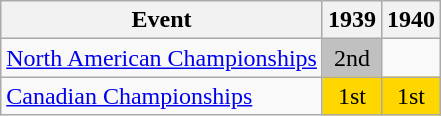<table class="wikitable">
<tr>
<th>Event</th>
<th>1939</th>
<th>1940</th>
</tr>
<tr>
<td><a href='#'>North American Championships</a></td>
<td align="center" bgcolor="silver">2nd</td>
<td></td>
</tr>
<tr>
<td><a href='#'>Canadian Championships</a></td>
<td align="center" bgcolor="gold">1st</td>
<td align="center" bgcolor="gold">1st</td>
</tr>
</table>
